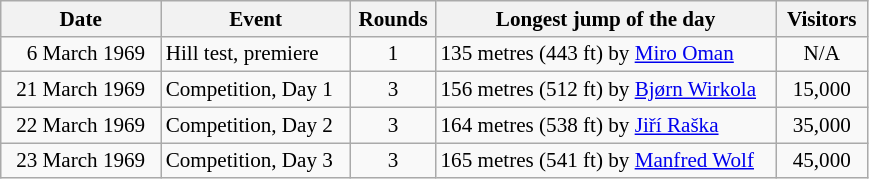<table class=wikitable style="text-align:center; font-size:88%;">
<tr>
<th width=100px>Date</th>
<th width=120px>Event</th>
<th width=50px>Rounds</th>
<th width=220px>Longest jump of the day</th>
<th width=55px>Visitors</th>
</tr>
<tr>
<td align=right>6 March 1969  </td>
<td align=left>Hill test, premiere</td>
<td align=center>1</td>
<td align=left>135 metres (443 ft) by <a href='#'>Miro Oman</a></td>
<td align=center>N/A</td>
</tr>
<tr>
<td align=right>21 March 1969  </td>
<td align=left>Competition, Day 1</td>
<td align=center>3</td>
<td align=left>156 metres (512 ft) by <a href='#'>Bjørn Wirkola</a></td>
<td align=center>15,000</td>
</tr>
<tr>
<td align=right>22 March 1969  </td>
<td align=left>Competition, Day 2</td>
<td align=center>3</td>
<td align=left>164 metres (538 ft) by <a href='#'>Jiří Raška</a></td>
<td align=center>35,000</td>
</tr>
<tr>
<td align=right>23 March 1969  </td>
<td align=left>Competition, Day 3</td>
<td align=center>3</td>
<td align=left>165 metres (541 ft) by <a href='#'>Manfred Wolf</a></td>
<td align=center>45,000</td>
</tr>
</table>
